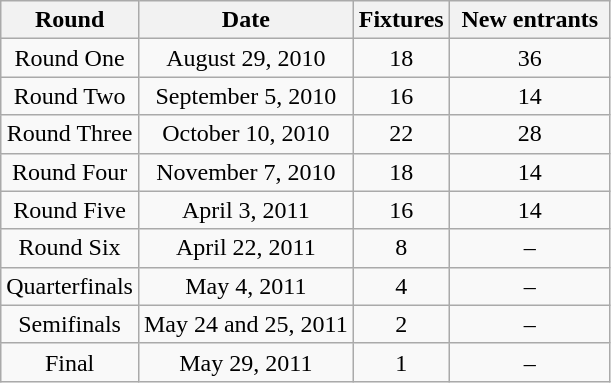<table class="wikitable">
<tr>
<th>Round</th>
<th>Date</th>
<th>Fixtures</th>
<th width=100>New entrants</th>
</tr>
<tr align=center>
<td>Round One</td>
<td>August 29, 2010</td>
<td>18</td>
<td>36</td>
</tr>
<tr align=center>
<td>Round Two</td>
<td>September 5, 2010</td>
<td>16</td>
<td>14</td>
</tr>
<tr align=center>
<td>Round Three</td>
<td>October 10, 2010</td>
<td>22</td>
<td>28</td>
</tr>
<tr align=center>
<td>Round Four</td>
<td>November 7, 2010</td>
<td>18</td>
<td>14</td>
</tr>
<tr align=center>
<td>Round Five</td>
<td>April 3, 2011</td>
<td>16</td>
<td>14</td>
</tr>
<tr align=center>
<td>Round Six</td>
<td>April 22, 2011</td>
<td>8</td>
<td>–</td>
</tr>
<tr align=center>
<td>Quarterfinals</td>
<td>May 4, 2011</td>
<td>4</td>
<td>–</td>
</tr>
<tr align=center>
<td>Semifinals</td>
<td>May 24 and 25, 2011</td>
<td>2</td>
<td>–</td>
</tr>
<tr align=center>
<td>Final</td>
<td>May 29, 2011</td>
<td>1</td>
<td>–</td>
</tr>
</table>
